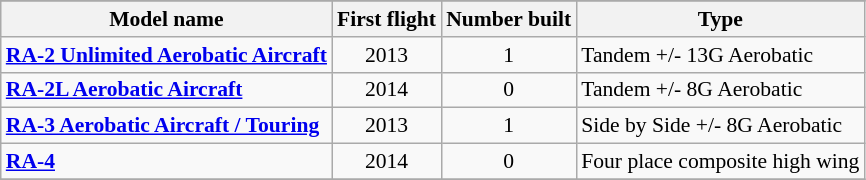<table class="wikitable" align=center style="font-size:90%;">
<tr>
</tr>
<tr style="background:#efefef;">
<th>Model name</th>
<th>First flight</th>
<th>Number built</th>
<th>Type</th>
</tr>
<tr>
<td align=left><strong><a href='#'>RA-2 Unlimited Aerobatic Aircraft</a></strong></td>
<td align=center>2013</td>
<td align=center>1</td>
<td align=left>Tandem +/- 13G Aerobatic</td>
</tr>
<tr>
<td align=left><strong><a href='#'>RA-2L Aerobatic Aircraft</a></strong></td>
<td align=center>2014</td>
<td align=center>0</td>
<td align=left>Tandem +/- 8G Aerobatic</td>
</tr>
<tr>
<td align=left><strong><a href='#'>RA-3 Aerobatic Aircraft / Touring</a></strong></td>
<td align=center>2013</td>
<td align=center>1</td>
<td align=left>Side by Side +/- 8G  Aerobatic</td>
</tr>
<tr>
<td align=left><strong><a href='#'>RA-4</a></strong></td>
<td align=center>2014</td>
<td align=center>0</td>
<td align=left>Four place composite high wing</td>
</tr>
<tr>
</tr>
</table>
